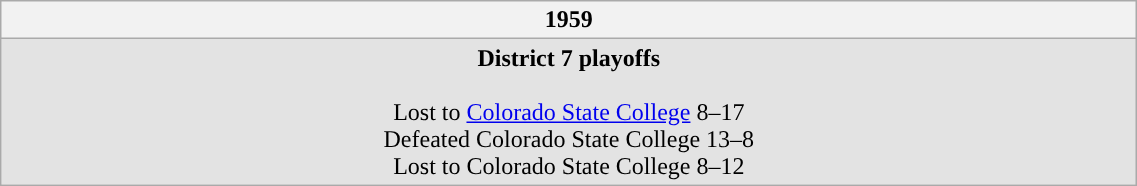<table Class="wikitable" width="60%">
<tr>
<th style="background:#">1959</th>
</tr>
<tr style="background: #e3e3e3;">
<td align="center"><strong>District 7 playoffs</strong><br><br>Lost to <a href='#'>Colorado State College</a> 8–17<br>Defeated Colorado State College 13–8<br>Lost to Colorado State College 8–12</td>
</tr>
</table>
